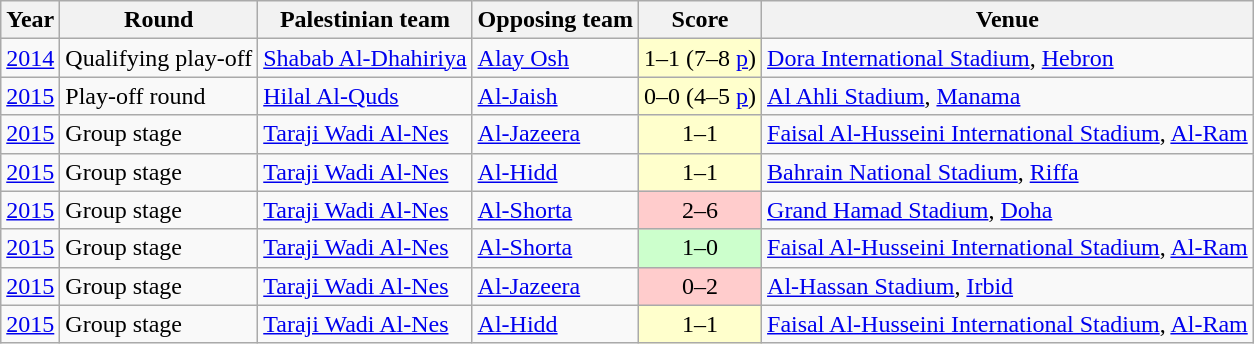<table class="wikitable">
<tr>
<th>Year</th>
<th>Round</th>
<th>Palestinian team</th>
<th>Opposing team</th>
<th>Score</th>
<th>Venue</th>
</tr>
<tr>
<td><a href='#'>2014</a></td>
<td>Qualifying play-off</td>
<td><a href='#'>Shabab Al-Dhahiriya</a></td>
<td> <a href='#'>Alay Osh</a></td>
<td style="text-align: center;" bgcolor=ffffcc>1–1 (7–8 <a href='#'>p</a>)</td>
<td> <a href='#'>Dora International Stadium</a>, <a href='#'>Hebron</a></td>
</tr>
<tr>
<td><a href='#'>2015</a></td>
<td>Play-off round</td>
<td><a href='#'>Hilal Al-Quds</a></td>
<td> <a href='#'>Al-Jaish</a></td>
<td style="text-align: center;" bgcolor=ffffcc>0–0 (4–5 <a href='#'>p</a>)</td>
<td> <a href='#'>Al Ahli Stadium</a>, <a href='#'>Manama</a></td>
</tr>
<tr>
<td><a href='#'>2015</a></td>
<td>Group stage</td>
<td><a href='#'>Taraji Wadi Al-Nes</a></td>
<td> <a href='#'>Al-Jazeera</a></td>
<td style="text-align: center;" bgcolor=ffffcc>1–1</td>
<td> <a href='#'>Faisal Al-Husseini International Stadium</a>, <a href='#'>Al-Ram</a></td>
</tr>
<tr>
<td><a href='#'>2015</a></td>
<td>Group stage</td>
<td><a href='#'>Taraji Wadi Al-Nes</a></td>
<td> <a href='#'>Al-Hidd</a></td>
<td style="text-align: center;" bgcolor=ffffcc>1–1</td>
<td> <a href='#'>Bahrain National Stadium</a>, <a href='#'>Riffa</a></td>
</tr>
<tr>
<td><a href='#'>2015</a></td>
<td>Group stage</td>
<td><a href='#'>Taraji Wadi Al-Nes</a></td>
<td> <a href='#'>Al-Shorta</a></td>
<td style="text-align: center;" bgcolor=ffcccc>2–6</td>
<td> <a href='#'>Grand Hamad Stadium</a>, <a href='#'>Doha</a></td>
</tr>
<tr>
<td><a href='#'>2015</a></td>
<td>Group stage</td>
<td><a href='#'>Taraji Wadi Al-Nes</a></td>
<td> <a href='#'>Al-Shorta</a></td>
<td style="text-align: center;" bgcolor=ccffcc>1–0</td>
<td> <a href='#'>Faisal Al-Husseini International Stadium</a>, <a href='#'>Al-Ram</a></td>
</tr>
<tr>
<td><a href='#'>2015</a></td>
<td>Group stage</td>
<td><a href='#'>Taraji Wadi Al-Nes</a></td>
<td> <a href='#'>Al-Jazeera</a></td>
<td style="text-align: center;" bgcolor=ffcccc>0–2</td>
<td> <a href='#'>Al-Hassan Stadium</a>, <a href='#'>Irbid</a></td>
</tr>
<tr>
<td><a href='#'>2015</a></td>
<td>Group stage</td>
<td><a href='#'>Taraji Wadi Al-Nes</a></td>
<td> <a href='#'>Al-Hidd</a></td>
<td style="text-align: center;" bgcolor=ffffcc>1–1</td>
<td> <a href='#'>Faisal Al-Husseini International Stadium</a>, <a href='#'>Al-Ram</a></td>
</tr>
</table>
